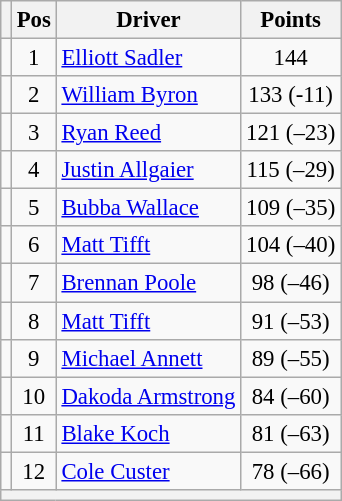<table class="wikitable" style="font-size: 95%;">
<tr>
<th></th>
<th>Pos</th>
<th>Driver</th>
<th>Points</th>
</tr>
<tr>
<td align="left"></td>
<td style="text-align:center;">1</td>
<td><a href='#'>Elliott Sadler</a></td>
<td style="text-align:center;">144</td>
</tr>
<tr>
<td align="left"></td>
<td style="text-align:center;">2</td>
<td><a href='#'>William Byron</a></td>
<td style="text-align:center;">133 (-11)</td>
</tr>
<tr>
<td align="left"></td>
<td style="text-align:center;">3</td>
<td><a href='#'>Ryan Reed</a></td>
<td style="text-align:center;">121 (–23)</td>
</tr>
<tr>
<td align="left"></td>
<td style="text-align:center;">4</td>
<td><a href='#'>Justin Allgaier</a></td>
<td style="text-align:center;">115 (–29)</td>
</tr>
<tr>
<td align="left"></td>
<td style="text-align:center;">5</td>
<td><a href='#'>Bubba Wallace</a></td>
<td style="text-align:center;">109 (–35)</td>
</tr>
<tr>
<td align="left"></td>
<td style="text-align:center;">6</td>
<td><a href='#'>Matt Tifft</a></td>
<td style="text-align:center;">104 (–40)</td>
</tr>
<tr>
<td align="left"></td>
<td style="text-align:center;">7</td>
<td><a href='#'>Brennan Poole</a></td>
<td style="text-align:center;">98 (–46)</td>
</tr>
<tr>
<td align="left"></td>
<td style="text-align:center;">8</td>
<td><a href='#'>Matt Tifft</a></td>
<td style="text-align:center;">91 (–53)</td>
</tr>
<tr>
<td align="left"></td>
<td style="text-align:center;">9</td>
<td><a href='#'>Michael Annett</a></td>
<td style="text-align:center;">89 (–55)</td>
</tr>
<tr>
<td align="left"></td>
<td style="text-align:center;">10</td>
<td><a href='#'>Dakoda Armstrong</a></td>
<td style="text-align:center;">84 (–60)</td>
</tr>
<tr>
<td align="left"></td>
<td style="text-align:center;">11</td>
<td><a href='#'>Blake Koch</a></td>
<td style="text-align:center;">81 (–63)</td>
</tr>
<tr>
<td align="left"></td>
<td style="text-align:center;">12</td>
<td><a href='#'>Cole Custer</a></td>
<td style="text-align:center;">78 (–66)</td>
</tr>
<tr class="sortbottom">
<th colspan="9"></th>
</tr>
</table>
